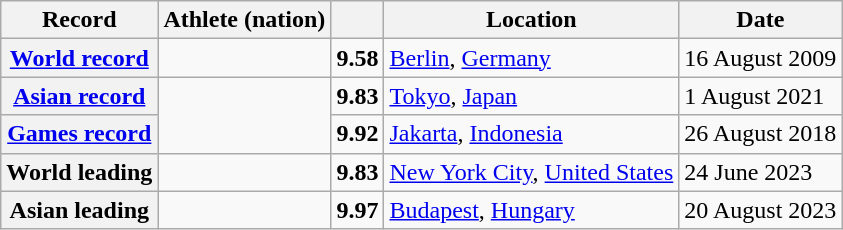<table class="wikitable">
<tr>
<th scope="col">Record</th>
<th scope="col">Athlete (nation)</th>
<th scope="col"></th>
<th scope="col">Location</th>
<th scope="col">Date</th>
</tr>
<tr>
<th scope="row"><a href='#'>World record</a></th>
<td></td>
<td align="center"><strong>9.58</strong></td>
<td><a href='#'>Berlin</a>, <a href='#'>Germany</a></td>
<td>16 August 2009</td>
</tr>
<tr>
<th scope="row"><a href='#'>Asian record</a></th>
<td rowspan="2"></td>
<td align="center"><strong>9.83</strong></td>
<td><a href='#'>Tokyo</a>, <a href='#'>Japan</a></td>
<td>1 August 2021</td>
</tr>
<tr>
<th><a href='#'>Games record</a></th>
<td align="center"><strong>9.92</strong></td>
<td><a href='#'>Jakarta</a>, <a href='#'>Indonesia</a></td>
<td>26 August 2018</td>
</tr>
<tr>
<th scope="row">World leading</th>
<td></td>
<td align="center"><strong>9.83</strong></td>
<td><a href='#'>New York City</a>, <a href='#'>United States</a></td>
<td>24 June 2023</td>
</tr>
<tr>
<th scope="row">Asian leading</th>
<td></td>
<td align="center"><strong>9.97</strong></td>
<td><a href='#'>Budapest</a>, <a href='#'>Hungary</a></td>
<td>20 August 2023</td>
</tr>
</table>
